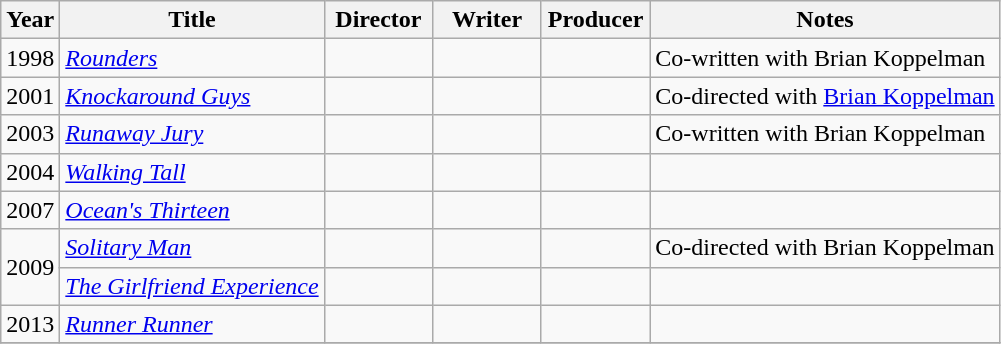<table class="wikitable">
<tr>
<th>Year</th>
<th>Title</th>
<th width=65>Director</th>
<th width=65>Writer</th>
<th width=65>Producer</th>
<th>Notes</th>
</tr>
<tr>
<td>1998</td>
<td><em><a href='#'>Rounders</a></em></td>
<td></td>
<td></td>
<td></td>
<td>Co-written with Brian Koppelman</td>
</tr>
<tr>
<td>2001</td>
<td><em><a href='#'>Knockaround Guys</a></em></td>
<td></td>
<td></td>
<td></td>
<td>Co-directed with <a href='#'>Brian Koppelman</a></td>
</tr>
<tr>
<td>2003</td>
<td><em><a href='#'>Runaway Jury</a></em></td>
<td></td>
<td></td>
<td></td>
<td>Co-written with Brian Koppelman</td>
</tr>
<tr>
<td>2004</td>
<td><em><a href='#'>Walking Tall</a></em></td>
<td></td>
<td></td>
<td></td>
<td></td>
</tr>
<tr>
<td>2007</td>
<td><em><a href='#'>Ocean's Thirteen</a></em></td>
<td></td>
<td></td>
<td></td>
<td></td>
</tr>
<tr>
<td rowspan=2>2009</td>
<td><em><a href='#'>Solitary Man</a></em></td>
<td></td>
<td></td>
<td></td>
<td>Co-directed with Brian Koppelman</td>
</tr>
<tr>
<td><em><a href='#'>The Girlfriend Experience</a></em></td>
<td></td>
<td></td>
<td></td>
<td></td>
</tr>
<tr>
<td>2013</td>
<td><em><a href='#'>Runner Runner</a></em></td>
<td></td>
<td></td>
<td></td>
<td></td>
</tr>
<tr>
</tr>
</table>
